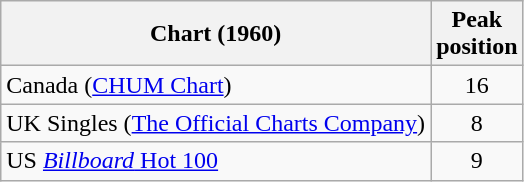<table class="wikitable sortable">
<tr>
<th>Chart (1960)</th>
<th>Peak<br>position</th>
</tr>
<tr>
<td>Canada (<a href='#'>CHUM Chart</a>)</td>
<td align="center">16</td>
</tr>
<tr>
<td>UK Singles (<a href='#'>The Official Charts Company</a>)</td>
<td align="center">8</td>
</tr>
<tr>
<td align="left">US <a href='#'><em>Billboard</em> Hot 100</a></td>
<td align="center">9</td>
</tr>
</table>
